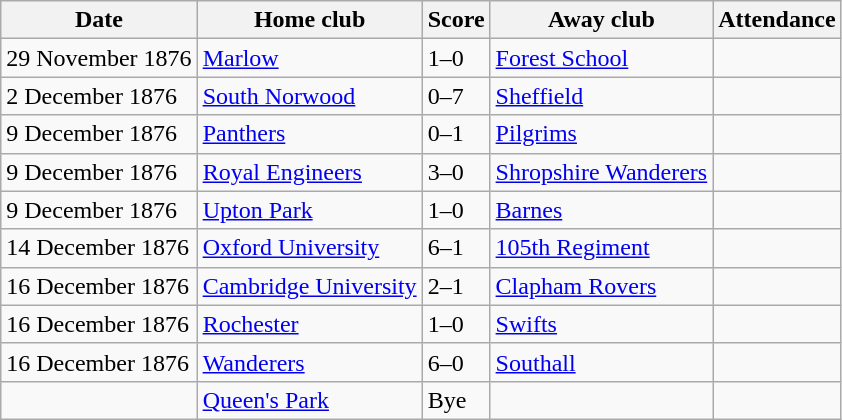<table class="wikitable">
<tr>
<th>Date</th>
<th>Home club</th>
<th>Score</th>
<th>Away club</th>
<th>Attendance</th>
</tr>
<tr>
<td>29 November 1876</td>
<td><a href='#'>Marlow</a></td>
<td>1–0</td>
<td><a href='#'>Forest School</a></td>
<td></td>
</tr>
<tr>
<td>2 December 1876</td>
<td><a href='#'>South Norwood</a></td>
<td>0–7</td>
<td><a href='#'>Sheffield</a></td>
<td></td>
</tr>
<tr>
<td>9 December 1876</td>
<td><a href='#'>Panthers</a></td>
<td>0–1</td>
<td><a href='#'>Pilgrims</a></td>
<td></td>
</tr>
<tr>
<td>9 December 1876</td>
<td><a href='#'>Royal Engineers</a></td>
<td>3–0</td>
<td><a href='#'>Shropshire Wanderers</a></td>
<td></td>
</tr>
<tr>
<td>9 December 1876</td>
<td><a href='#'>Upton Park</a></td>
<td>1–0</td>
<td><a href='#'>Barnes</a></td>
<td></td>
</tr>
<tr>
<td>14 December 1876</td>
<td><a href='#'>Oxford University</a></td>
<td>6–1</td>
<td><a href='#'>105th Regiment</a></td>
<td></td>
</tr>
<tr>
<td>16 December 1876</td>
<td><a href='#'>Cambridge University</a></td>
<td>2–1</td>
<td><a href='#'>Clapham Rovers</a></td>
<td></td>
</tr>
<tr>
<td>16 December 1876</td>
<td><a href='#'>Rochester</a></td>
<td>1–0</td>
<td><a href='#'>Swifts</a></td>
<td></td>
</tr>
<tr>
<td>16 December 1876</td>
<td><a href='#'>Wanderers</a></td>
<td>6–0</td>
<td><a href='#'>Southall</a></td>
<td></td>
</tr>
<tr>
<td></td>
<td><a href='#'>Queen's Park</a></td>
<td>Bye</td>
<td></td>
<td></td>
</tr>
</table>
